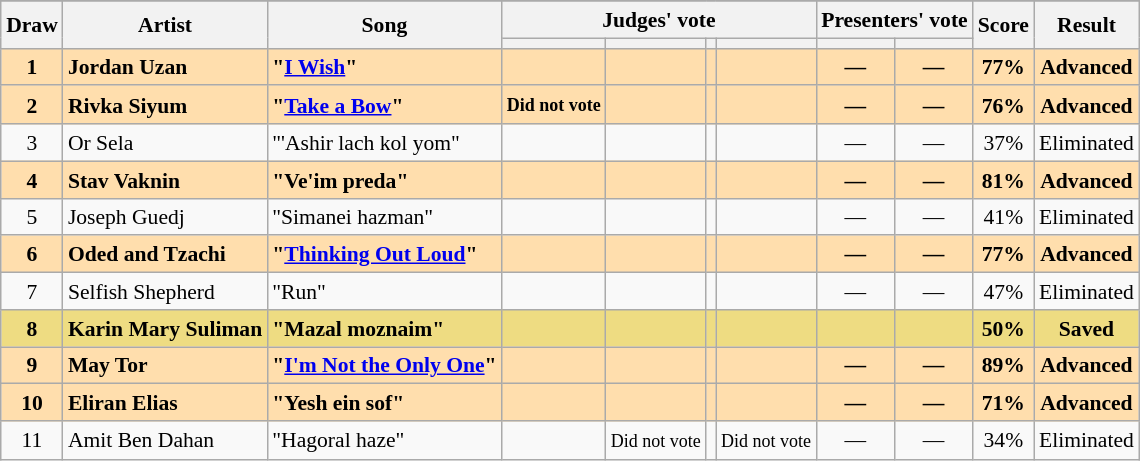<table class="sortable wikitable" style="margin: 1em auto 1em auto; text-align:center; font-size:90%; line-height:18px;">
<tr>
</tr>
<tr>
<th rowspan="2">Draw</th>
<th rowspan="2">Artist</th>
<th rowspan="2">Song</th>
<th colspan="4" class="unsortable">Judges' vote</th>
<th colspan="2" class="unsortable">Presenters' vote</th>
<th rowspan="2">Score</th>
<th rowspan="2">Result</th>
</tr>
<tr>
<th class="unsortable"></th>
<th class="unsortable"></th>
<th class="unsortable"></th>
<th class="unsortable"></th>
<th class="unsortable"></th>
<th class="unsortable"></th>
</tr>
<tr style="font-weight:bold; background:#FFDEAD;">
<td>1</td>
<td align="left">Jordan Uzan</td>
<td align="left">"<a href='#'>I Wish</a>"</td>
<td></td>
<td></td>
<td></td>
<td></td>
<td>—</td>
<td>—</td>
<td>77%</td>
<td>Advanced</td>
</tr>
<tr style="font-weight:bold; background:#FFDEAD;">
<td>2</td>
<td align="left">Rivka Siyum</td>
<td align="left">"<a href='#'>Take a Bow</a>"</td>
<td><small>Did not vote</small></td>
<td></td>
<td></td>
<td></td>
<td>—</td>
<td>—</td>
<td>76%</td>
<td>Advanced</td>
</tr>
<tr>
<td>3</td>
<td align="left">Or Sela</td>
<td align="left">"'Ashir lach kol yom"</td>
<td></td>
<td></td>
<td></td>
<td></td>
<td>—</td>
<td>—</td>
<td>37%</td>
<td>Eliminated</td>
</tr>
<tr style="font-weight:bold; background:#FFDEAD;">
<td>4</td>
<td align="left">Stav Vaknin</td>
<td align="left">"Ve'im preda"</td>
<td></td>
<td></td>
<td></td>
<td></td>
<td>—</td>
<td>—</td>
<td>81%</td>
<td>Advanced</td>
</tr>
<tr>
<td>5</td>
<td align="left">Joseph Guedj</td>
<td align="left">"Simanei hazman"</td>
<td></td>
<td></td>
<td></td>
<td></td>
<td>—</td>
<td>—</td>
<td>41%</td>
<td>Eliminated</td>
</tr>
<tr style="font-weight:bold; background:#FFDEAD;">
<td>6</td>
<td align="left">Oded and Tzachi</td>
<td align="left">"<a href='#'>Thinking Out Loud</a>"</td>
<td></td>
<td></td>
<td></td>
<td></td>
<td>—</td>
<td>—</td>
<td>77%</td>
<td>Advanced</td>
</tr>
<tr>
<td>7</td>
<td align="left">Selfish Shepherd</td>
<td align="left">"Run"</td>
<td></td>
<td></td>
<td></td>
<td></td>
<td>—</td>
<td>—</td>
<td>47%</td>
<td>Eliminated</td>
</tr>
<tr style="font-weight:bold; background:#eedc82;">
<td>8</td>
<td align="left">Karin Mary Suliman</td>
<td align="left">"Mazal moznaim"</td>
<td></td>
<td></td>
<td></td>
<td></td>
<td></td>
<td></td>
<td>50%</td>
<td>Saved</td>
</tr>
<tr style="font-weight:bold; background:#FFDEAD;">
<td>9</td>
<td align="left">May Tor</td>
<td align="left">"<a href='#'>I'm Not the Only One</a>"</td>
<td></td>
<td></td>
<td></td>
<td></td>
<td>—</td>
<td>—</td>
<td>89%</td>
<td>Advanced</td>
</tr>
<tr style="font-weight:bold; background:#FFDEAD;">
<td>10</td>
<td align="left">Eliran Elias</td>
<td align="left">"Yesh ein sof"</td>
<td></td>
<td></td>
<td></td>
<td></td>
<td>—</td>
<td>—</td>
<td>71%</td>
<td>Advanced</td>
</tr>
<tr>
<td>11</td>
<td align="left">Amit Ben Dahan</td>
<td align="left">"Hagoral haze"</td>
<td></td>
<td><small>Did not vote</small></td>
<td></td>
<td><small>Did not vote</small></td>
<td>—</td>
<td>—</td>
<td>34%</td>
<td>Eliminated</td>
</tr>
</table>
